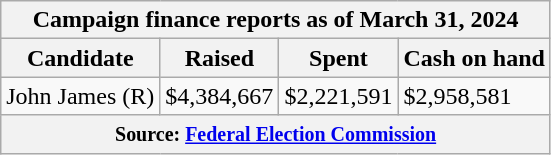<table class="wikitable sortable">
<tr>
<th colspan=4>Campaign finance reports as of March 31, 2024</th>
</tr>
<tr style="text-align:center;">
<th>Candidate</th>
<th>Raised</th>
<th>Spent</th>
<th>Cash on hand</th>
</tr>
<tr>
<td>John James (R)</td>
<td>$4,384,667</td>
<td>$2,221,591</td>
<td>$2,958,581</td>
</tr>
<tr>
<th colspan="4"><small>Source: <a href='#'>Federal Election Commission</a></small></th>
</tr>
</table>
